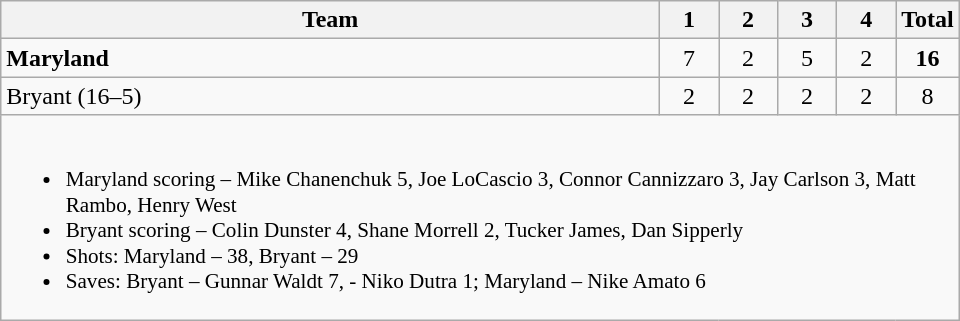<table class="wikitable" style="text-align:center; max-width:40em">
<tr>
<th>Team</th>
<th style="width:2em">1</th>
<th style="width:2em">2</th>
<th style="width:2em">3</th>
<th style="width:2em">4</th>
<th style="width:2em">Total</th>
</tr>
<tr>
<td style="text-align:left"><strong>Maryland</strong></td>
<td>7</td>
<td>2</td>
<td>5</td>
<td>2</td>
<td><strong>16</strong></td>
</tr>
<tr>
<td style="text-align:left">Bryant (16–5)</td>
<td>2</td>
<td>2</td>
<td>2</td>
<td>2</td>
<td>8</td>
</tr>
<tr>
<td colspan=6 style="text-align:left; font-size:88%;"><br><ul><li>Maryland scoring – Mike Chanenchuk 5, Joe LoCascio 3, Connor Cannizzaro 3, Jay Carlson 3, Matt Rambo, Henry West</li><li>Bryant scoring – Colin Dunster 4, Shane Morrell 2, Tucker James, Dan Sipperly</li><li>Shots: Maryland – 38, Bryant – 29</li><li>Saves: Bryant – Gunnar Waldt 7, - Niko Dutra 1; Maryland – Nike Amato 6</li></ul></td>
</tr>
</table>
